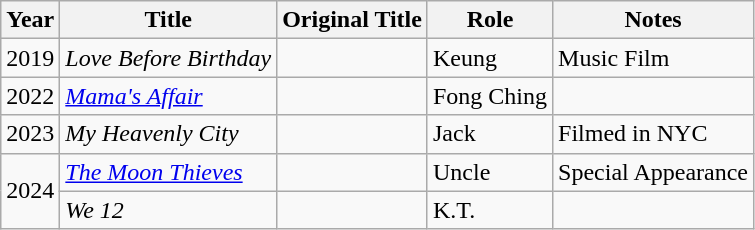<table class="wikitable plainrowheaders">
<tr>
<th>Year</th>
<th>Title</th>
<th>Original Title</th>
<th>Role</th>
<th>Notes</th>
</tr>
<tr>
<td>2019</td>
<td><em>Love Before Birthday</em></td>
<td></td>
<td>Keung</td>
<td>Music Film</td>
</tr>
<tr>
<td>2022</td>
<td><em><a href='#'>Mama's Affair</a></em></td>
<td></td>
<td>Fong Ching</td>
<td></td>
</tr>
<tr>
<td>2023</td>
<td><em>My Heavenly City</em></td>
<td></td>
<td>Jack</td>
<td>Filmed in NYC</td>
</tr>
<tr>
<td rowspan="2">2024</td>
<td><em><a href='#'>The Moon Thieves</a></em></td>
<td></td>
<td>Uncle</td>
<td>Special Appearance</td>
</tr>
<tr>
<td><em>We 12</em></td>
<td></td>
<td>K.T.</td>
<td></td>
</tr>
</table>
